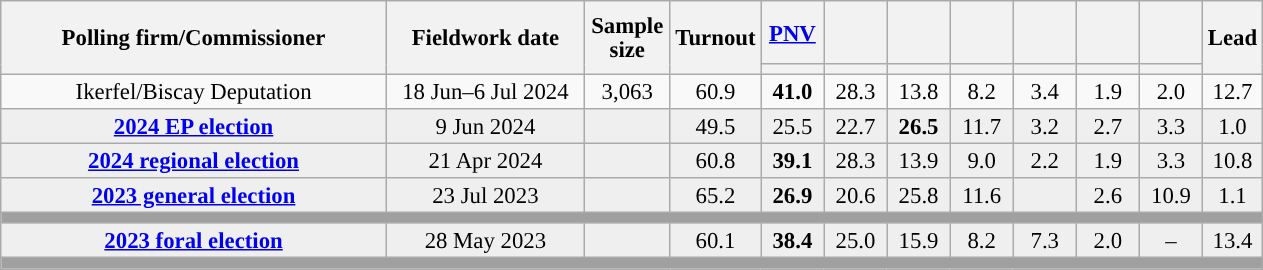<table class="wikitable collapsible collapsed" style="text-align:center; font-size:95%; line-height:16px;">
<tr style="height:42px;">
<th style="width:250px;" rowspan="2">Polling firm/Commissioner</th>
<th style="width:125px;" rowspan="2">Fieldwork date</th>
<th style="width:50px;" rowspan="2">Sample size</th>
<th style="width:45px;" rowspan="2">Turnout</th>
<th style="width:35px;"><a href='#'>PNV</a></th>
<th style="width:35px;"></th>
<th style="width:35px;"></th>
<th style="width:35px;"></th>
<th style="width:35px;"></th>
<th style="width:35px;"></th>
<th style="width:35px;"></th>
<th style="width:30px;" rowspan="2">Lead</th>
</tr>
<tr>
<th style="color:inherit;background:"></th>
<th style="color:inherit;background:"></th>
<th style="color:inherit;background:"></th>
<th style="color:inherit;background:"></th>
<th style="color:inherit;background:"></th>
<th style="color:inherit;background:"></th>
<th style="color:inherit;background:"></th>
</tr>
<tr>
<td>Ikerfel/Biscay Deputation</td>
<td>18 Jun–6 Jul 2024</td>
<td>3,063</td>
<td>60.9</td>
<td><strong>41.0</strong><br></td>
<td>28.3<br></td>
<td>13.8<br></td>
<td>8.2<br></td>
<td>3.4<br></td>
<td>1.9<br></td>
<td>2.0<br></td>
<td style="background:">12.7</td>
</tr>
<tr style="background:#EFEFEF;">
<td><strong><a href='#'>2024 EP election</a></strong></td>
<td>9 Jun 2024</td>
<td></td>
<td>49.5</td>
<td>25.5</td>
<td>22.7</td>
<td><strong>26.5</strong></td>
<td>11.7</td>
<td>3.2</td>
<td>2.7</td>
<td>3.3</td>
<td style="background:">1.0</td>
</tr>
<tr style="background:#EFEFEF;">
<td><strong><a href='#'>2024 regional election</a></strong></td>
<td>21 Apr 2024</td>
<td></td>
<td>60.8</td>
<td><strong>39.1</strong></td>
<td>28.3</td>
<td>13.9</td>
<td>9.0</td>
<td>2.2</td>
<td>1.9</td>
<td>3.3</td>
<td style="background:">10.8</td>
</tr>
<tr style="background:#EFEFEF;">
<td><strong><a href='#'>2023 general election</a></strong></td>
<td>23 Jul 2023</td>
<td></td>
<td>65.2</td>
<td><strong>26.9</strong></td>
<td>20.6</td>
<td>25.8</td>
<td>11.6</td>
<td></td>
<td>2.6</td>
<td>10.9</td>
<td style="background:">1.1</td>
</tr>
<tr>
<td colspan="12" style="background:#A0A0A0"></td>
</tr>
<tr style="background:#EFEFEF;">
<td><strong><a href='#'>2023 foral election</a></strong></td>
<td>28 May 2023</td>
<td></td>
<td>60.1</td>
<td><strong>38.4</strong><br></td>
<td>25.0<br></td>
<td>15.9<br></td>
<td>8.2<br></td>
<td>7.3<br></td>
<td>2.0<br></td>
<td>–</td>
<td style="background:">13.4</td>
</tr>
<tr>
<td colspan="12" style="background:#A0A0A0"></td>
</tr>
</table>
